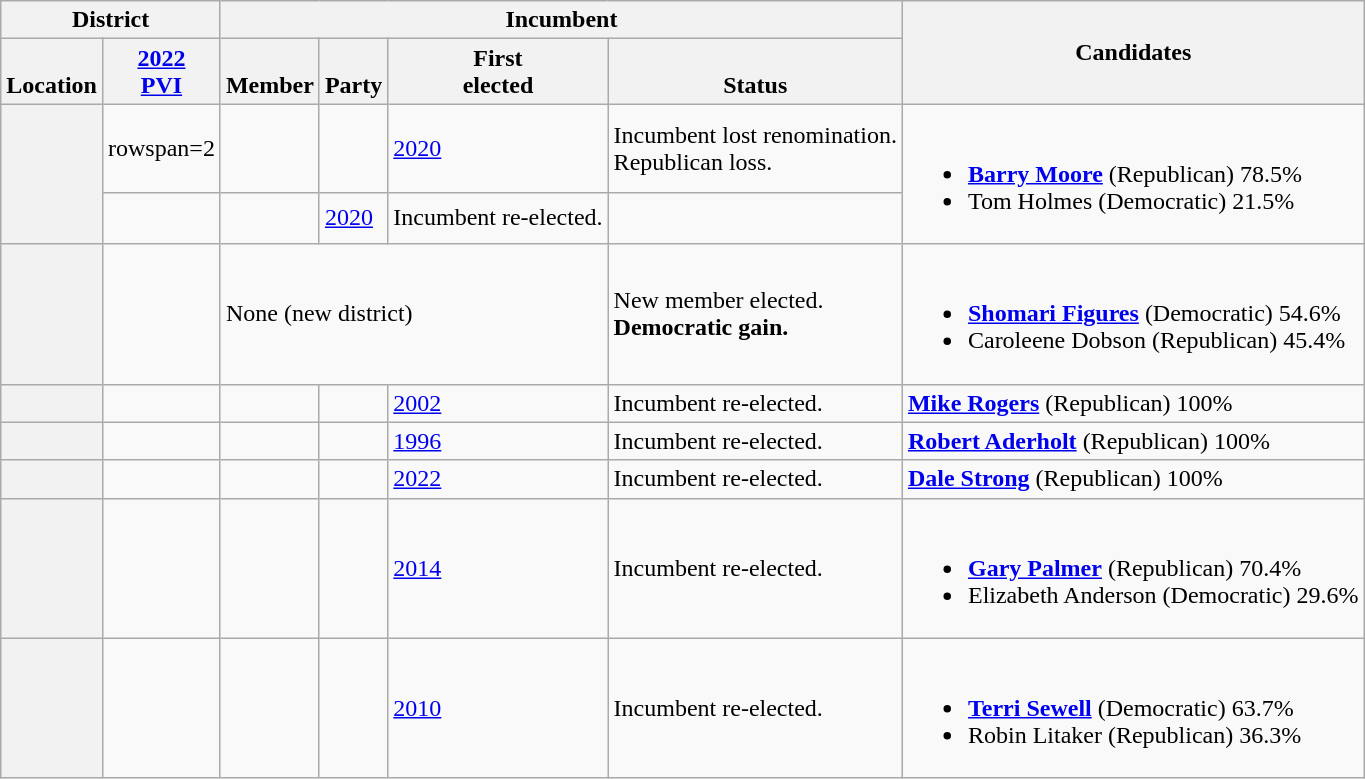<table class="wikitable sortable">
<tr>
<th colspan=2>District</th>
<th colspan=4>Incumbent</th>
<th rowspan=2 class="unsortable">Candidates</th>
</tr>
<tr valign=bottom>
<th>Location</th>
<th><a href='#'>2022<br>PVI</a></th>
<th>Member</th>
<th>Party</th>
<th>First<br>elected</th>
<th>Status</th>
</tr>
<tr>
<th rowspan=2></th>
<td>rowspan=2 </td>
<td></td>
<td></td>
<td><a href='#'>2020</a></td>
<td>Incumbent lost renomination.<br>Republican loss.</td>
<td rowspan=2 nowrap><br><ul><li> <strong><a href='#'>Barry Moore</a></strong> (Republican) 78.5%</li><li>Tom Holmes (Democratic) 21.5%</li></ul></td>
</tr>
<tr>
<td><br></td>
<td></td>
<td><a href='#'>2020</a></td>
<td>Incumbent re-elected.</td>
</tr>
<tr>
<th></th>
<td></td>
<td colspan=3>None (new district)</td>
<td>New member elected.<br><strong>Democratic gain.</strong></td>
<td nowrap><br><ul><li> <strong><a href='#'>Shomari Figures</a></strong> (Democratic) 54.6%</li><li>Caroleene Dobson (Republican) 45.4%</li></ul></td>
</tr>
<tr>
<th></th>
<td></td>
<td></td>
<td></td>
<td><a href='#'>2002</a></td>
<td>Incumbent re-elected.</td>
<td nowrap> <strong><a href='#'>Mike Rogers</a></strong> (Republican) 100%</td>
</tr>
<tr>
<th></th>
<td></td>
<td></td>
<td></td>
<td><a href='#'>1996</a></td>
<td>Incumbent re-elected.</td>
<td nowrap> <strong><a href='#'>Robert Aderholt</a></strong> (Republican) 100%</td>
</tr>
<tr>
<th></th>
<td></td>
<td></td>
<td></td>
<td><a href='#'>2022</a></td>
<td>Incumbent re-elected.</td>
<td nowrap> <strong><a href='#'>Dale Strong</a></strong> (Republican) 100%</td>
</tr>
<tr>
<th></th>
<td></td>
<td></td>
<td></td>
<td><a href='#'>2014</a></td>
<td>Incumbent re-elected.</td>
<td nowrap><br><ul><li> <strong><a href='#'>Gary Palmer</a></strong> (Republican) 70.4%</li><li>Elizabeth Anderson (Democratic) 29.6%</li></ul></td>
</tr>
<tr>
<th></th>
<td></td>
<td></td>
<td></td>
<td><a href='#'>2010</a></td>
<td>Incumbent re-elected.</td>
<td nowrap><br><ul><li> <strong><a href='#'>Terri Sewell</a></strong> (Democratic) 63.7%</li><li>Robin Litaker (Republican) 36.3%</li></ul></td>
</tr>
</table>
